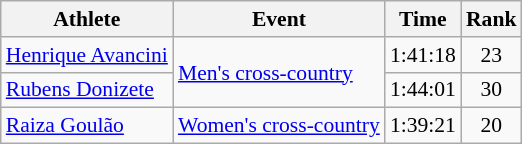<table class="wikitable" style="font-size:90%">
<tr>
<th>Athlete</th>
<th>Event</th>
<th>Time</th>
<th>Rank</th>
</tr>
<tr align=center>
<td align=left><a href='#'>Henrique Avancini</a></td>
<td align=left rowspan=2><a href='#'>Men's cross-country</a></td>
<td>1:41:18</td>
<td>23</td>
</tr>
<tr align=center>
<td align=left><a href='#'>Rubens Donizete</a></td>
<td>1:44:01</td>
<td>30</td>
</tr>
<tr align=center>
<td align=left><a href='#'>Raiza Goulão</a></td>
<td align=left><a href='#'>Women's cross-country</a></td>
<td>1:39:21</td>
<td>20</td>
</tr>
</table>
